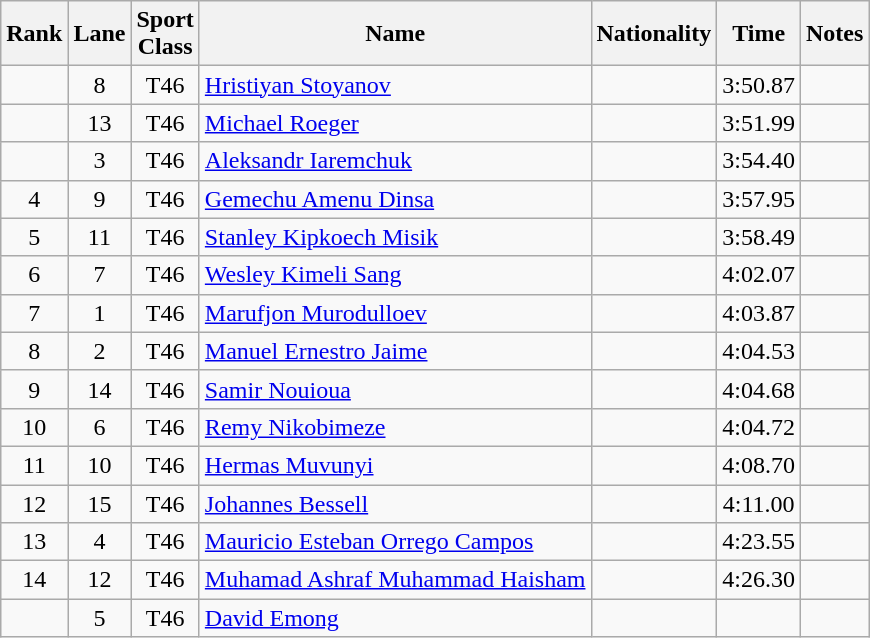<table class="wikitable sortable" style="text-align:center">
<tr>
<th>Rank</th>
<th>Lane</th>
<th>Sport<br>Class</th>
<th>Name</th>
<th>Nationality</th>
<th>Time</th>
<th>Notes</th>
</tr>
<tr>
<td></td>
<td>8</td>
<td>T46</td>
<td align="left"><a href='#'>Hristiyan Stoyanov</a></td>
<td align="left"></td>
<td>3:50.87</td>
<td></td>
</tr>
<tr>
<td></td>
<td>13</td>
<td>T46</td>
<td align="left"><a href='#'>Michael Roeger</a></td>
<td align="left"></td>
<td>3:51.99</td>
<td></td>
</tr>
<tr>
<td></td>
<td>3</td>
<td>T46</td>
<td align="left"><a href='#'>Aleksandr Iaremchuk</a></td>
<td align="left"></td>
<td>3:54.40</td>
<td></td>
</tr>
<tr>
<td>4</td>
<td>9</td>
<td>T46</td>
<td align="left"><a href='#'>Gemechu Amenu Dinsa</a></td>
<td align="left"></td>
<td>3:57.95</td>
<td></td>
</tr>
<tr>
<td>5</td>
<td>11</td>
<td>T46</td>
<td align="left"><a href='#'>Stanley Kipkoech Misik</a></td>
<td align="left"></td>
<td>3:58.49</td>
<td></td>
</tr>
<tr>
<td>6</td>
<td>7</td>
<td>T46</td>
<td align="left"><a href='#'>Wesley Kimeli Sang</a></td>
<td align="left"></td>
<td>4:02.07</td>
<td></td>
</tr>
<tr>
<td>7</td>
<td>1</td>
<td>T46</td>
<td align="left"><a href='#'>Marufjon Murodulloev</a></td>
<td align="left"></td>
<td>4:03.87</td>
<td></td>
</tr>
<tr>
<td>8</td>
<td>2</td>
<td>T46</td>
<td align="left"><a href='#'>Manuel Ernestro Jaime</a></td>
<td align="left"></td>
<td>4:04.53</td>
<td></td>
</tr>
<tr>
<td>9</td>
<td>14</td>
<td>T46</td>
<td align="left"><a href='#'>Samir Nouioua</a></td>
<td align="left"></td>
<td>4:04.68</td>
<td></td>
</tr>
<tr>
<td>10</td>
<td>6</td>
<td>T46</td>
<td align="left"><a href='#'>Remy Nikobimeze</a></td>
<td align="left"></td>
<td>4:04.72</td>
<td></td>
</tr>
<tr>
<td>11</td>
<td>10</td>
<td>T46</td>
<td align="left"><a href='#'>Hermas Muvunyi</a></td>
<td align="left"></td>
<td>4:08.70</td>
<td></td>
</tr>
<tr>
<td>12</td>
<td>15</td>
<td>T46</td>
<td align="left"><a href='#'>Johannes Bessell</a></td>
<td align="left"></td>
<td>4:11.00</td>
<td></td>
</tr>
<tr>
<td>13</td>
<td>4</td>
<td>T46</td>
<td align="left"><a href='#'>Mauricio Esteban Orrego Campos</a></td>
<td align="left"></td>
<td>4:23.55</td>
<td></td>
</tr>
<tr>
<td>14</td>
<td>12</td>
<td>T46</td>
<td align="left"><a href='#'>Muhamad Ashraf Muhammad Haisham</a></td>
<td align="left"></td>
<td>4:26.30</td>
<td></td>
</tr>
<tr>
<td></td>
<td>5</td>
<td>T46</td>
<td align="left"><a href='#'>David Emong</a></td>
<td align="left"></td>
<td></td>
<td></td>
</tr>
</table>
